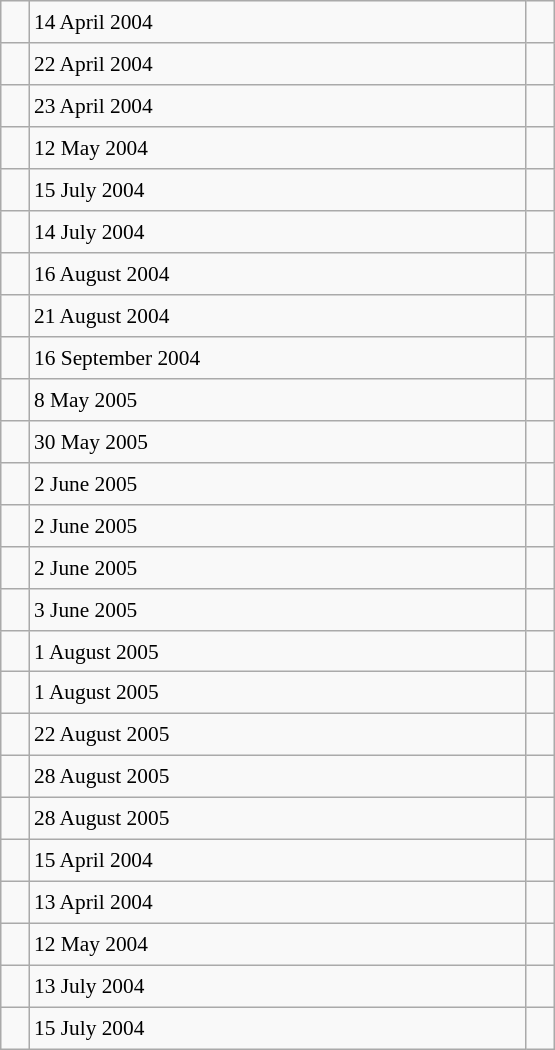<table class="wikitable" style="font-size: 89%; float: left; width: 26em; margin-right: 1em; height: 700px">
<tr>
<td></td>
<td>14 April 2004</td>
<td></td>
</tr>
<tr>
<td></td>
<td>22 April 2004</td>
<td></td>
</tr>
<tr>
<td></td>
<td>23 April 2004</td>
<td></td>
</tr>
<tr>
<td></td>
<td>12 May 2004</td>
<td></td>
</tr>
<tr>
<td></td>
<td>15 July 2004</td>
<td></td>
</tr>
<tr>
<td></td>
<td>14 July 2004</td>
<td></td>
</tr>
<tr>
<td></td>
<td>16 August 2004</td>
<td></td>
</tr>
<tr>
<td></td>
<td>21 August 2004</td>
<td></td>
</tr>
<tr>
<td></td>
<td>16 September 2004</td>
<td></td>
</tr>
<tr>
<td></td>
<td>8 May 2005</td>
<td></td>
</tr>
<tr>
<td></td>
<td>30 May 2005</td>
<td></td>
</tr>
<tr>
<td></td>
<td>2 June 2005</td>
<td></td>
</tr>
<tr>
<td></td>
<td>2 June 2005</td>
<td></td>
</tr>
<tr>
<td></td>
<td>2 June 2005</td>
<td></td>
</tr>
<tr>
<td></td>
<td>3 June 2005</td>
<td></td>
</tr>
<tr>
<td></td>
<td>1 August 2005</td>
<td></td>
</tr>
<tr>
<td></td>
<td>1 August 2005</td>
<td></td>
</tr>
<tr>
<td></td>
<td>22 August 2005</td>
<td></td>
</tr>
<tr>
<td></td>
<td>28 August 2005</td>
<td></td>
</tr>
<tr>
<td></td>
<td>28 August 2005</td>
<td></td>
</tr>
<tr>
<td></td>
<td>15 April 2004</td>
<td></td>
</tr>
<tr>
<td></td>
<td>13 April 2004</td>
<td></td>
</tr>
<tr>
<td></td>
<td>12 May 2004</td>
<td></td>
</tr>
<tr>
<td></td>
<td>13 July 2004</td>
<td></td>
</tr>
<tr>
<td></td>
<td>15 July 2004</td>
<td></td>
</tr>
</table>
